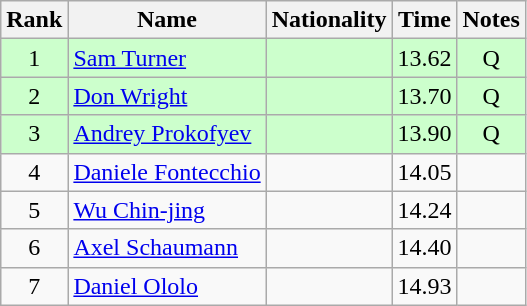<table class="wikitable sortable" style="text-align:center">
<tr>
<th>Rank</th>
<th>Name</th>
<th>Nationality</th>
<th>Time</th>
<th>Notes</th>
</tr>
<tr style="background:#ccffcc;">
<td align="center">1</td>
<td align=left><a href='#'>Sam Turner</a></td>
<td align=left></td>
<td align="center">13.62</td>
<td>Q</td>
</tr>
<tr style="background:#ccffcc;">
<td align="center">2</td>
<td align=left><a href='#'>Don Wright</a></td>
<td align=left></td>
<td align="center">13.70</td>
<td>Q</td>
</tr>
<tr style="background:#ccffcc;">
<td align="center">3</td>
<td align=left><a href='#'>Andrey Prokofyev</a></td>
<td align=left></td>
<td align="center">13.90</td>
<td>Q</td>
</tr>
<tr>
<td align="center">4</td>
<td align=left><a href='#'>Daniele Fontecchio</a></td>
<td align=left></td>
<td align="center">14.05</td>
<td></td>
</tr>
<tr>
<td align="center">5</td>
<td align=left><a href='#'>Wu Chin-jing</a></td>
<td align=left></td>
<td align="center">14.24</td>
<td></td>
</tr>
<tr>
<td align="center">6</td>
<td align=left><a href='#'>Axel Schaumann</a></td>
<td align=left></td>
<td align="center">14.40</td>
<td></td>
</tr>
<tr>
<td align="center">7</td>
<td align=left><a href='#'>Daniel Ololo</a></td>
<td align=left></td>
<td align="center">14.93 </td>
<td></td>
</tr>
</table>
